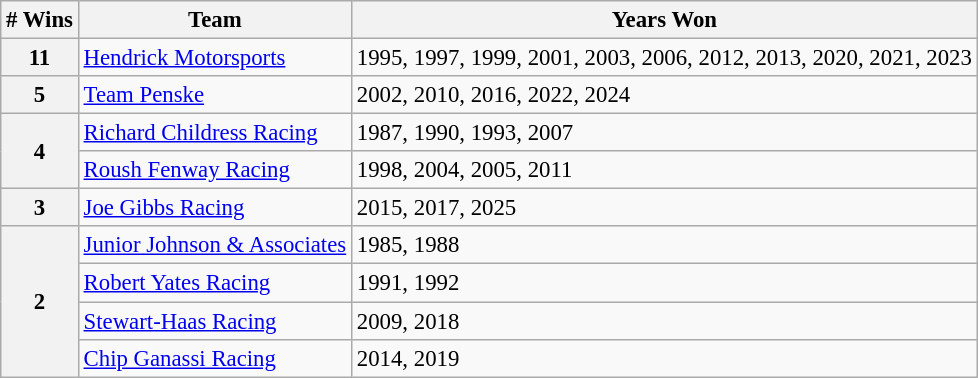<table class="wikitable" style="font-size: 95%;">
<tr>
<th># Wins</th>
<th>Team</th>
<th>Years Won</th>
</tr>
<tr>
<th>11</th>
<td><a href='#'>Hendrick Motorsports</a></td>
<td>1995, 1997, 1999, 2001, 2003, 2006, 2012, 2013, 2020, 2021, 2023</td>
</tr>
<tr>
<th>5</th>
<td><a href='#'>Team Penske</a></td>
<td>2002, 2010, 2016, 2022, 2024</td>
</tr>
<tr>
<th rowspan="2">4</th>
<td><a href='#'>Richard Childress Racing</a></td>
<td>1987, 1990, 1993, 2007</td>
</tr>
<tr>
<td><a href='#'>Roush Fenway Racing</a></td>
<td>1998, 2004, 2005, 2011</td>
</tr>
<tr>
<th>3</th>
<td><a href='#'>Joe Gibbs Racing</a></td>
<td>2015, 2017, 2025</td>
</tr>
<tr>
<th rowspan="4">2</th>
<td><a href='#'>Junior Johnson & Associates</a></td>
<td>1985, 1988</td>
</tr>
<tr>
<td><a href='#'>Robert Yates Racing</a></td>
<td>1991, 1992</td>
</tr>
<tr>
<td><a href='#'>Stewart-Haas Racing</a></td>
<td>2009, 2018</td>
</tr>
<tr>
<td><a href='#'>Chip Ganassi Racing</a></td>
<td>2014, 2019</td>
</tr>
</table>
